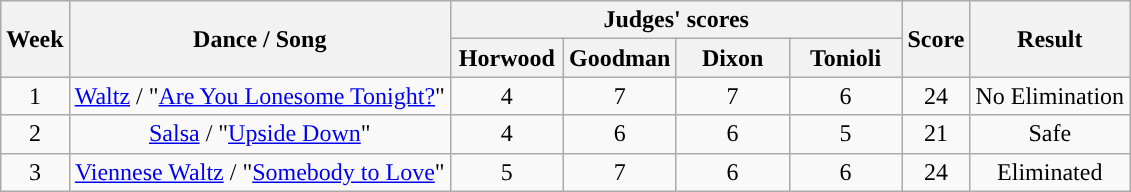<table class="wikitable">
<tr>
<th rowspan="2">Week </th>
<th rowspan="2">Dance / Song</th>
<th colspan="4">Judges' scores</th>
<th rowspan="2">Score</th>
<th rowspan="2">Result</th>
</tr>
<tr>
<th style="width:10%; ">Horwood</th>
<th style="width:10%; ">Goodman</th>
<th style="width:10%; ">Dixon</th>
<th style="width:10%; ">Tonioli</th>
</tr>
<tr style="text-align: center; ">
<td>1</td>
<td><a href='#'>Waltz</a> / "<a href='#'>Are You Lonesome Tonight?</a>"</td>
<td>4</td>
<td>7</td>
<td>7</td>
<td>6</td>
<td>24</td>
<td>No Elimination</td>
</tr>
<tr style="text-align: center;">
<td>2</td>
<td><a href='#'>Salsa</a> / "<a href='#'>Upside Down</a>"</td>
<td>4</td>
<td>6</td>
<td>6</td>
<td>5</td>
<td>21</td>
<td>Safe</td>
</tr>
<tr style="text-align: center;">
<td>3</td>
<td><a href='#'>Viennese Waltz</a> / "<a href='#'>Somebody to Love</a>"</td>
<td>5</td>
<td>7</td>
<td>6</td>
<td>6</td>
<td>24</td>
<td>Eliminated</td>
</tr>
</table>
